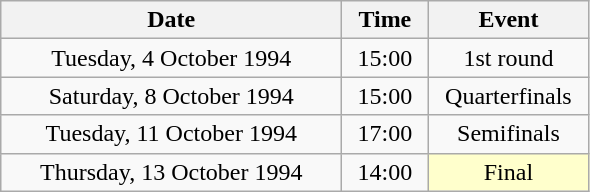<table class = "wikitable" style="text-align:center;">
<tr>
<th width=220>Date</th>
<th width=50>Time</th>
<th width=100>Event</th>
</tr>
<tr>
<td>Tuesday, 4 October 1994</td>
<td>15:00</td>
<td>1st round</td>
</tr>
<tr>
<td>Saturday, 8 October 1994</td>
<td>15:00</td>
<td>Quarterfinals</td>
</tr>
<tr>
<td>Tuesday, 11 October 1994</td>
<td>17:00</td>
<td>Semifinals</td>
</tr>
<tr>
<td>Thursday, 13 October 1994</td>
<td>14:00</td>
<td bgcolor=ffffcc>Final</td>
</tr>
</table>
